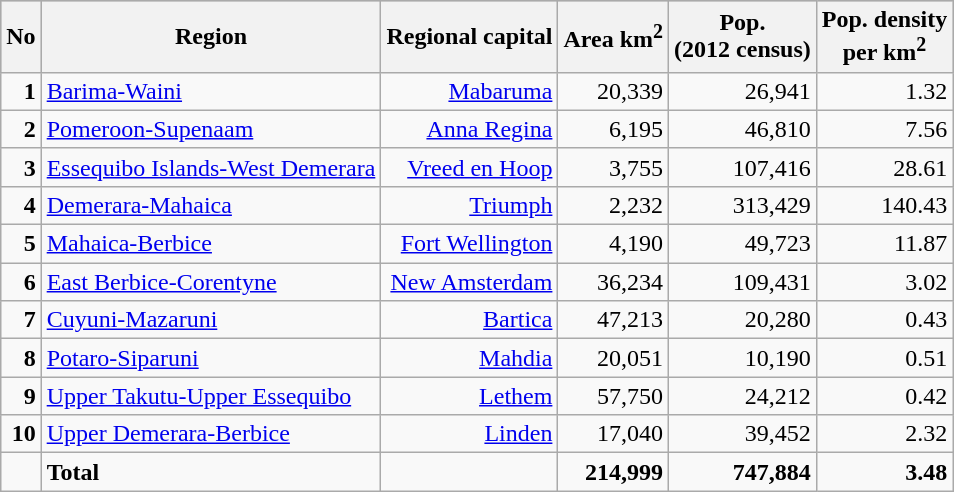<table class="wikitable sortable" style="text-align:right">
<tr style="background:#bbb;">
<th>No</th>
<th>Region</th>
<th>Regional capital</th>
<th>Area km<sup>2</sup></th>
<th>Pop. <br>(2012 census)</th>
<th>Pop. density <br>per km<sup>2</sup></th>
</tr>
<tr>
<td><strong>1</strong></td>
<td align=left><a href='#'>Barima-Waini</a></td>
<td><a href='#'>Mabaruma</a></td>
<td>20,339</td>
<td>26,941</td>
<td>1.32</td>
</tr>
<tr>
<td><strong>2</strong></td>
<td align=left><a href='#'>Pomeroon-Supenaam</a></td>
<td><a href='#'>Anna Regina</a></td>
<td>6,195</td>
<td>46,810</td>
<td>7.56</td>
</tr>
<tr>
<td><strong>3</strong></td>
<td align=left><a href='#'>Essequibo Islands-West Demerara</a></td>
<td><a href='#'>Vreed en Hoop</a></td>
<td>3,755</td>
<td>107,416</td>
<td>28.61</td>
</tr>
<tr>
<td><strong>4</strong></td>
<td align=left><a href='#'>Demerara-Mahaica</a></td>
<td><a href='#'>Triumph</a></td>
<td>2,232</td>
<td>313,429</td>
<td>140.43</td>
</tr>
<tr>
<td><strong>5</strong></td>
<td align=left><a href='#'>Mahaica-Berbice</a></td>
<td><a href='#'>Fort Wellington</a></td>
<td>4,190</td>
<td>49,723</td>
<td>11.87</td>
</tr>
<tr>
<td><strong>6</strong></td>
<td align=left><a href='#'>East Berbice-Corentyne</a></td>
<td><a href='#'>New Amsterdam</a></td>
<td>36,234</td>
<td>109,431</td>
<td>3.02</td>
</tr>
<tr>
<td><strong>7</strong></td>
<td align=left><a href='#'>Cuyuni-Mazaruni</a></td>
<td><a href='#'>Bartica</a></td>
<td>47,213</td>
<td>20,280</td>
<td>0.43</td>
</tr>
<tr>
<td><strong>8</strong></td>
<td align=left><a href='#'>Potaro-Siparuni</a></td>
<td><a href='#'>Mahdia</a></td>
<td>20,051</td>
<td>10,190</td>
<td>0.51</td>
</tr>
<tr>
<td><strong>9</strong></td>
<td align=left><a href='#'>Upper Takutu-Upper Essequibo</a></td>
<td><a href='#'>Lethem</a></td>
<td>57,750</td>
<td>24,212</td>
<td>0.42</td>
</tr>
<tr>
<td><strong>10</strong></td>
<td align=left><a href='#'>Upper Demerara-Berbice</a></td>
<td><a href='#'>Linden</a></td>
<td>17,040</td>
<td>39,452</td>
<td>2.32</td>
</tr>
<tr>
<td></td>
<td align=left><strong>Total</strong></td>
<td></td>
<td><strong>214,999</strong></td>
<td><strong>747,884</strong></td>
<td><strong>3.48</strong></td>
</tr>
</table>
